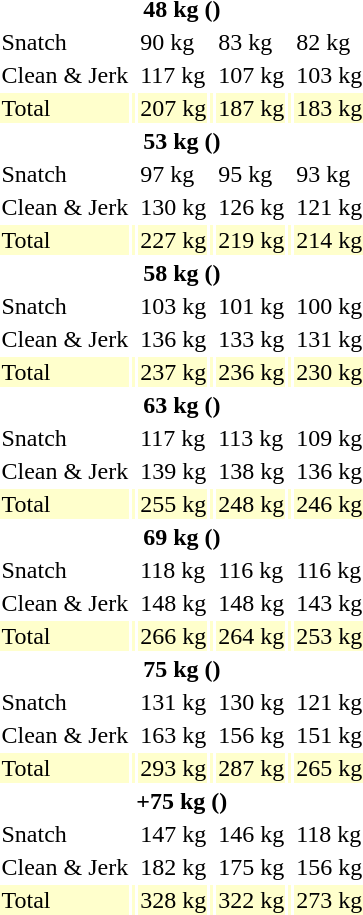<table>
<tr>
<th colspan=7>48 kg ()</th>
</tr>
<tr>
<td>Snatch</td>
<td></td>
<td>90 kg</td>
<td></td>
<td>83 kg</td>
<td></td>
<td>82 kg</td>
</tr>
<tr>
<td>Clean & Jerk</td>
<td></td>
<td>117 kg</td>
<td></td>
<td>107 kg</td>
<td></td>
<td>103 kg</td>
</tr>
<tr bgcolor=ffffcc>
<td>Total</td>
<td></td>
<td>207 kg</td>
<td></td>
<td>187 kg</td>
<td></td>
<td>183 kg</td>
</tr>
<tr>
<th colspan=7>53 kg ()</th>
</tr>
<tr>
<td>Snatch</td>
<td></td>
<td>97 kg</td>
<td></td>
<td>95 kg</td>
<td></td>
<td>93 kg</td>
</tr>
<tr>
<td>Clean & Jerk</td>
<td></td>
<td>130 kg<br></td>
<td></td>
<td>126 kg</td>
<td></td>
<td>121 kg</td>
</tr>
<tr bgcolor=ffffcc>
<td>Total</td>
<td></td>
<td>227 kg</td>
<td></td>
<td>219 kg</td>
<td></td>
<td>214 kg</td>
</tr>
<tr>
<th colspan=7>58 kg ()</th>
</tr>
<tr>
<td>Snatch</td>
<td></td>
<td>103 kg</td>
<td></td>
<td>101 kg</td>
<td></td>
<td>100 kg</td>
</tr>
<tr>
<td>Clean & Jerk</td>
<td></td>
<td>136 kg</td>
<td></td>
<td>133 kg</td>
<td></td>
<td>131 kg</td>
</tr>
<tr bgcolor=ffffcc>
<td>Total</td>
<td></td>
<td>237 kg</td>
<td></td>
<td>236 kg</td>
<td></td>
<td>230 kg</td>
</tr>
<tr>
<th colspan=7>63 kg ()</th>
</tr>
<tr>
<td>Snatch</td>
<td></td>
<td>117 kg<br></td>
<td></td>
<td>113 kg</td>
<td></td>
<td>109 kg</td>
</tr>
<tr>
<td>Clean & Jerk</td>
<td></td>
<td>139 kg</td>
<td></td>
<td>138 kg</td>
<td></td>
<td>136 kg</td>
</tr>
<tr bgcolor=ffffcc>
<td>Total</td>
<td></td>
<td>255 kg</td>
<td></td>
<td>248 kg</td>
<td></td>
<td>246 kg</td>
</tr>
<tr>
<th colspan=7>69 kg ()</th>
</tr>
<tr>
<td>Snatch</td>
<td></td>
<td>118 kg</td>
<td></td>
<td>116 kg</td>
<td></td>
<td>116 kg</td>
</tr>
<tr>
<td>Clean & Jerk</td>
<td></td>
<td>148 kg</td>
<td></td>
<td>148 kg</td>
<td></td>
<td>143 kg</td>
</tr>
<tr bgcolor=ffffcc>
<td>Total</td>
<td></td>
<td>266 kg</td>
<td></td>
<td>264 kg</td>
<td></td>
<td>253 kg</td>
</tr>
<tr>
<th colspan=7>75 kg ()</th>
</tr>
<tr>
<td>Snatch</td>
<td></td>
<td>131 kg</td>
<td></td>
<td>130 kg</td>
<td></td>
<td>121 kg</td>
</tr>
<tr>
<td>Clean & Jerk</td>
<td></td>
<td>163 kg<br></td>
<td></td>
<td>156 kg</td>
<td></td>
<td>151 kg</td>
</tr>
<tr bgcolor=ffffcc>
<td>Total</td>
<td></td>
<td>293 kg</td>
<td></td>
<td>287 kg</td>
<td></td>
<td>265 kg</td>
</tr>
<tr>
<th colspan=7>+75 kg ()</th>
</tr>
<tr>
<td>Snatch</td>
<td></td>
<td>147 kg<br></td>
<td></td>
<td>146 kg</td>
<td></td>
<td>118 kg</td>
</tr>
<tr>
<td>Clean & Jerk</td>
<td></td>
<td>182 kg</td>
<td></td>
<td>175 kg</td>
<td></td>
<td>156 kg</td>
</tr>
<tr bgcolor=ffffcc>
<td>Total</td>
<td></td>
<td>328 kg<br></td>
<td></td>
<td>322 kg</td>
<td></td>
<td>273 kg</td>
</tr>
</table>
